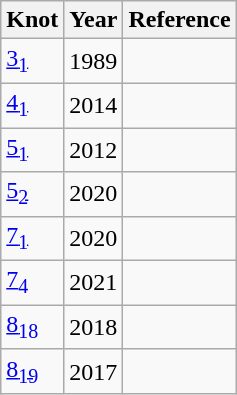<table class="wikitable">
<tr>
<th>Knot</th>
<th>Year</th>
<th>Reference</th>
</tr>
<tr>
<td><a href='#'>3<sub>1</sub></a></td>
<td>1989</td>
<td></td>
</tr>
<tr>
<td><a href='#'>4<sub>1</sub></a></td>
<td>2014</td>
<td></td>
</tr>
<tr>
<td><a href='#'>5<sub>1</sub></a></td>
<td>2012</td>
<td></td>
</tr>
<tr>
<td><a href='#'>5<sub>2</sub></a></td>
<td>2020</td>
<td></td>
</tr>
<tr>
<td><a href='#'>7<sub>1</sub></a></td>
<td>2020</td>
<td></td>
</tr>
<tr>
<td><a href='#'>7<sub>4</sub></a></td>
<td>2021</td>
<td></td>
</tr>
<tr>
<td><a href='#'>8<sub>18</sub></a></td>
<td>2018</td>
<td></td>
</tr>
<tr>
<td><a href='#'>8<sub>19</sub></a></td>
<td>2017</td>
<td></td>
</tr>
</table>
